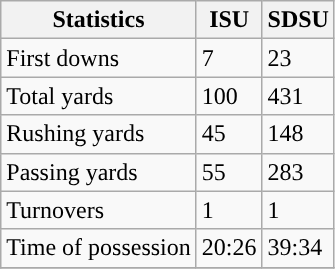<table class="wikitable">
<tr>
<th>Statistics</th>
<th>ISU</th>
<th>SDSU</th>
</tr>
<tr>
<td>First downs</td>
<td>7</td>
<td>23</td>
</tr>
<tr>
<td>Total yards</td>
<td>100</td>
<td>431</td>
</tr>
<tr>
<td>Rushing yards</td>
<td>45</td>
<td>148</td>
</tr>
<tr>
<td>Passing yards</td>
<td>55</td>
<td>283</td>
</tr>
<tr>
<td>Turnovers</td>
<td>1</td>
<td>1</td>
</tr>
<tr>
<td>Time of possession</td>
<td>20:26</td>
<td>39:34</td>
</tr>
<tr>
</tr>
</table>
